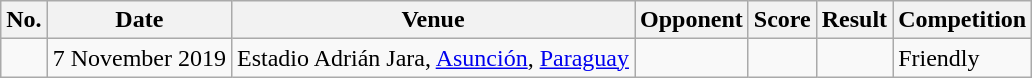<table class="wikitable">
<tr>
<th>No.</th>
<th>Date</th>
<th>Venue</th>
<th>Opponent</th>
<th>Score</th>
<th>Result</th>
<th>Competition</th>
</tr>
<tr>
<td></td>
<td>7 November 2019</td>
<td>Estadio Adrián Jara, <a href='#'>Asunción</a>, <a href='#'>Paraguay</a></td>
<td></td>
<td></td>
<td></td>
<td>Friendly</td>
</tr>
</table>
